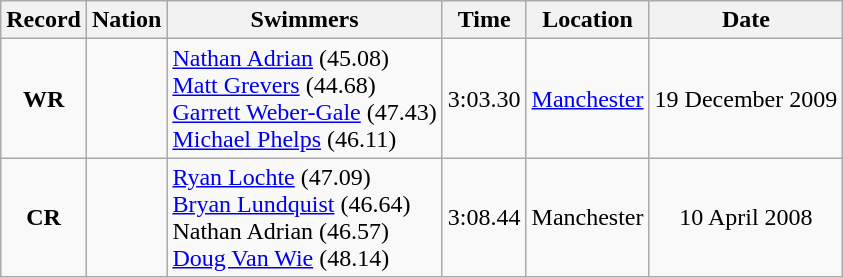<table class=wikitable style=text-align:center>
<tr>
<th>Record</th>
<th>Nation</th>
<th>Swimmers</th>
<th>Time</th>
<th>Location</th>
<th>Date</th>
</tr>
<tr>
<td><strong>WR</strong></td>
<td></td>
<td align=left><a href='#'>Nathan Adrian</a> (45.08)<br><a href='#'>Matt Grevers</a> (44.68)<br><a href='#'>Garrett Weber-Gale</a> (47.43)<br><a href='#'>Michael Phelps</a> (46.11)</td>
<td align=left>3:03.30</td>
<td><a href='#'>Manchester</a></td>
<td>19 December 2009</td>
</tr>
<tr>
<td><strong>CR</strong></td>
<td></td>
<td align=left><a href='#'>Ryan Lochte</a> (47.09)<br><a href='#'>Bryan Lundquist</a> (46.64)<br>Nathan Adrian (46.57)<br><a href='#'>Doug Van Wie</a> (48.14)</td>
<td align=left>3:08.44</td>
<td>Manchester</td>
<td>10 April 2008</td>
</tr>
</table>
